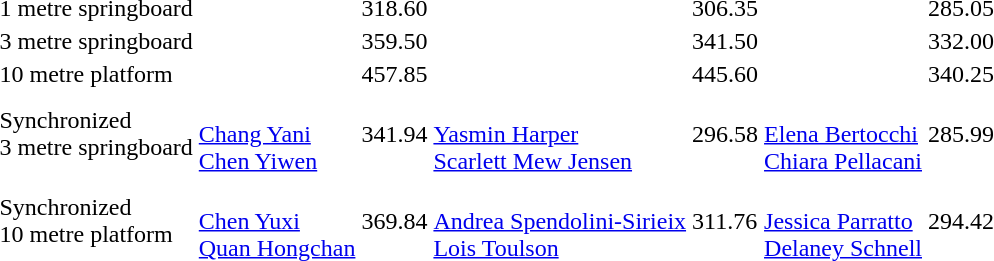<table>
<tr>
<td>1 metre springboard<br></td>
<td></td>
<td>318.60</td>
<td></td>
<td>306.35</td>
<td></td>
<td>285.05</td>
</tr>
<tr>
<td>3 metre springboard<br></td>
<td></td>
<td>359.50</td>
<td></td>
<td>341.50</td>
<td></td>
<td>332.00</td>
</tr>
<tr>
<td>10 metre platform<br></td>
<td></td>
<td>457.85</td>
<td></td>
<td>445.60</td>
<td></td>
<td>340.25</td>
</tr>
<tr>
<td>Synchronized<br>3 metre springboard<br></td>
<td><br><a href='#'>Chang Yani</a> <br><a href='#'>Chen Yiwen</a></td>
<td>341.94</td>
<td><br><a href='#'>Yasmin Harper</a> <br><a href='#'>Scarlett Mew Jensen</a></td>
<td>296.58</td>
<td><br><a href='#'>Elena Bertocchi</a> <br><a href='#'>Chiara Pellacani</a></td>
<td>285.99</td>
</tr>
<tr>
<td>Synchronized<br>10 metre platform<br></td>
<td><br><a href='#'>Chen Yuxi</a> <br><a href='#'>Quan Hongchan</a></td>
<td>369.84</td>
<td><br><a href='#'>Andrea Spendolini-Sirieix</a> <br><a href='#'>Lois Toulson</a></td>
<td>311.76</td>
<td><br><a href='#'>Jessica Parratto</a> <br><a href='#'>Delaney Schnell</a></td>
<td>294.42</td>
</tr>
</table>
